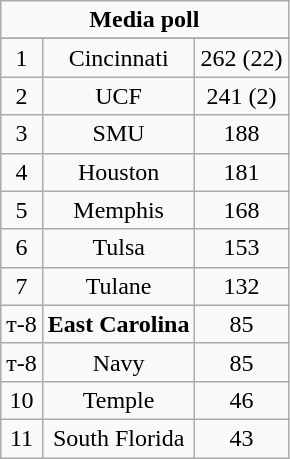<table class="wikitable">
<tr align="center">
<td align="center" Colspan="3"><strong>Media poll</strong></td>
</tr>
<tr align="center">
</tr>
<tr align="center">
<td>1</td>
<td>Cincinnati</td>
<td>262 (22)</td>
</tr>
<tr align="center">
<td>2</td>
<td>UCF</td>
<td>241 (2)</td>
</tr>
<tr align="center">
<td>3</td>
<td>SMU</td>
<td>188</td>
</tr>
<tr align="center">
<td>4</td>
<td>Houston</td>
<td>181</td>
</tr>
<tr align="center">
<td>5</td>
<td>Memphis</td>
<td>168</td>
</tr>
<tr align="center">
<td>6</td>
<td>Tulsa</td>
<td>153</td>
</tr>
<tr align="center">
<td>7</td>
<td>Tulane</td>
<td>132</td>
</tr>
<tr align="center">
<td>т-8</td>
<td><strong>East Carolina</strong></td>
<td>85</td>
</tr>
<tr align="center">
<td>т-8</td>
<td>Navy</td>
<td>85</td>
</tr>
<tr align="center">
<td>10</td>
<td>Temple</td>
<td>46</td>
</tr>
<tr align="center">
<td>11</td>
<td>South Florida</td>
<td>43</td>
</tr>
</table>
